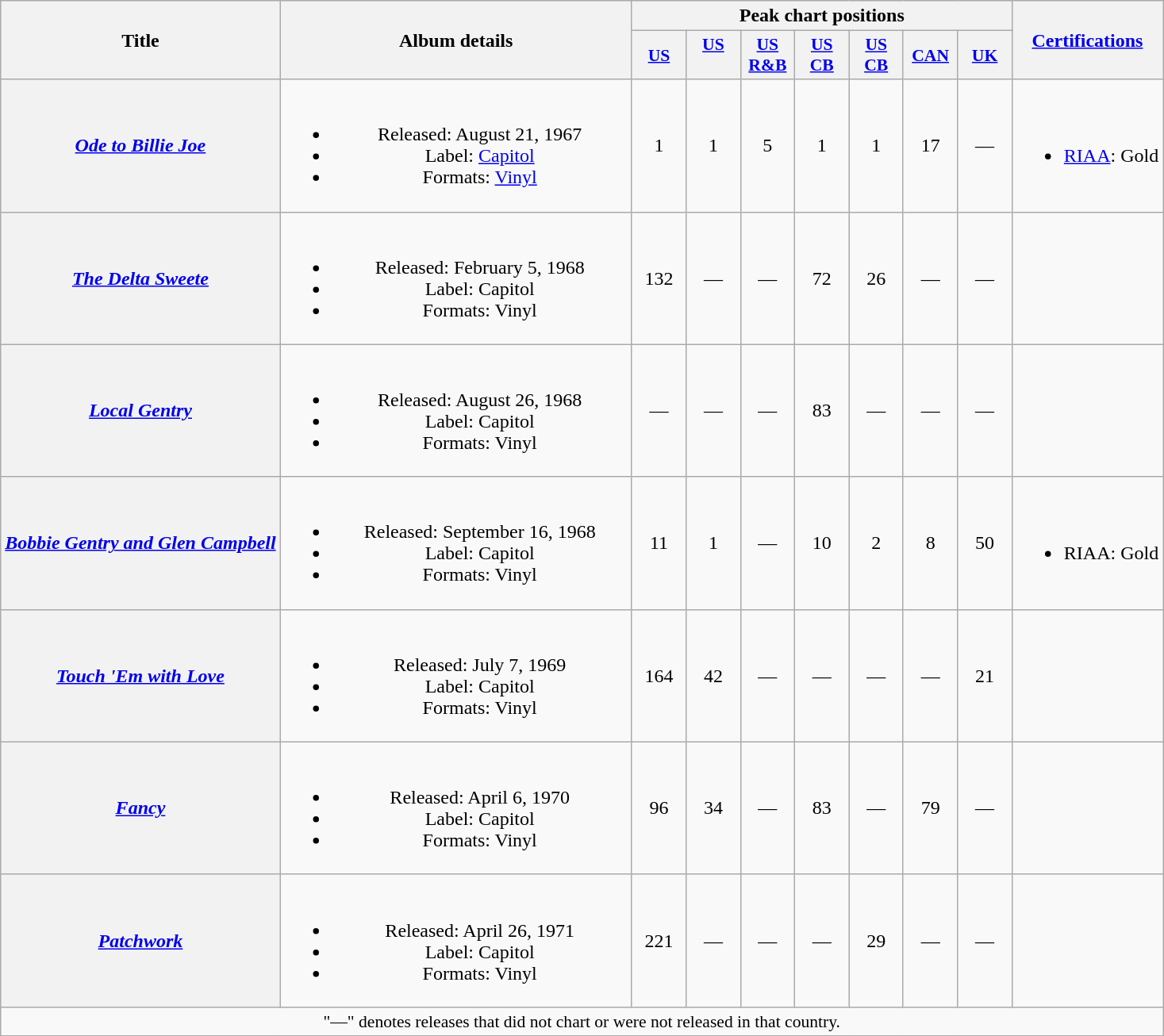<table class="wikitable plainrowheaders" style="text-align:center;" border="1">
<tr>
<th scope="col" rowspan="2">Title</th>
<th scope="col" rowspan="2" style="width:18em;">Album details</th>
<th scope="col" colspan="7">Peak chart positions</th>
<th scope="col" rowspan="2"><a href='#'>Certifications</a></th>
</tr>
<tr>
<th scope="col" style="width:2.7em;font-size:90%;"><a href='#'>US</a><br></th>
<th scope="col" style="width:2.7em;font-size:90%;"><a href='#'>US<br></a><br></th>
<th scope="col" style="width:2.7em;font-size:90%;"><a href='#'>US<br>R&B</a><br></th>
<th scope="col" style="width:2.7em;font-size:90%;"><a href='#'>US<br>CB</a></th>
<th scope="col" style="width:2.7em;font-size:90%;"><a href='#'>US<br>CB<br></a></th>
<th scope="col" style="width:2.7em;font-size:90%;"><a href='#'>CAN</a></th>
<th scope="col" style="width:2.7em;font-size:90%;"><a href='#'>UK</a><br></th>
</tr>
<tr>
<th scope="row"><em><a href='#'>Ode to Billie Joe</a></em></th>
<td><br><ul><li>Released: August 21, 1967</li><li>Label: <a href='#'>Capitol</a> </li><li>Formats: <a href='#'>Vinyl</a></li></ul></td>
<td style="text-align:center;">1</td>
<td style="text-align:center;">1</td>
<td style="text-align:center;">5</td>
<td style="text-align:center;">1</td>
<td style="text-align:center;">1</td>
<td style="text-align:center;">17</td>
<td style="text-align:center;">—</td>
<td><br><ul><li><a href='#'>RIAA</a>: Gold</li></ul></td>
</tr>
<tr>
<th scope="row"><em><a href='#'>The Delta Sweete</a></em></th>
<td><br><ul><li>Released: February 5, 1968</li><li>Label: Capitol </li><li>Formats: Vinyl</li></ul></td>
<td style="text-align:center;">132</td>
<td style="text-align:center;">—</td>
<td style="text-align:center;">—</td>
<td style="text-align:center;">72</td>
<td style="text-align:center;">26</td>
<td style="text-align:center;">—</td>
<td style="text-align:center;">—</td>
<td></td>
</tr>
<tr>
<th scope="row"><em><a href='#'>Local Gentry</a></em></th>
<td><br><ul><li>Released: August 26, 1968</li><li>Label: Capitol </li><li>Formats: Vinyl</li></ul></td>
<td style="text-align:center;">—</td>
<td style="text-align:center;">—</td>
<td style="text-align:center;">—</td>
<td style="text-align:center;">83</td>
<td style="text-align:center;">—</td>
<td style="text-align:center;">—</td>
<td style="text-align:center;">—</td>
<td></td>
</tr>
<tr>
<th scope="row"><em><a href='#'>Bobbie Gentry and Glen Campbell</a></em><br></th>
<td><br><ul><li>Released: September 16, 1968</li><li>Label: Capitol </li><li>Formats: Vinyl</li></ul></td>
<td style="text-align:center;">11</td>
<td style="text-align:center;">1</td>
<td style="text-align:center;">—</td>
<td style="text-align:center;">10</td>
<td style="text-align:center;">2</td>
<td style="text-align:center;">8</td>
<td style="text-align:center;">50</td>
<td><br><ul><li>RIAA: Gold</li></ul></td>
</tr>
<tr>
<th scope="row"><em><a href='#'>Touch 'Em with Love</a></em></th>
<td><br><ul><li>Released: July 7, 1969</li><li>Label: Capitol </li><li>Formats: Vinyl</li></ul></td>
<td style="text-align:center;">164</td>
<td style="text-align:center;">42</td>
<td style="text-align:center;">—</td>
<td style="text-align:center;">—</td>
<td style="text-align:center;">—</td>
<td style="text-align:center;">—</td>
<td style="text-align:center;">21</td>
<td></td>
</tr>
<tr>
<th scope="row"><em><a href='#'>Fancy</a></em></th>
<td><br><ul><li>Released: April 6, 1970</li><li>Label: Capitol </li><li>Formats: Vinyl</li></ul></td>
<td style="text-align:center;">96</td>
<td style="text-align:center;">34</td>
<td style="text-align:center;">—</td>
<td style="text-align:center;">83</td>
<td style="text-align:center;">—</td>
<td style="text-align:center;">79</td>
<td style="text-align:center;">—</td>
<td></td>
</tr>
<tr>
<th scope="row"><em><a href='#'>Patchwork</a></em></th>
<td><br><ul><li>Released: April 26, 1971</li><li>Label: Capitol </li><li>Formats: Vinyl</li></ul></td>
<td style="text-align:center;">221</td>
<td style="text-align:center;">—</td>
<td style="text-align:center;">—</td>
<td style="text-align:center;">—</td>
<td style="text-align:center;">29</td>
<td style="text-align:center;">—</td>
<td style="text-align:center;">—</td>
<td></td>
</tr>
<tr>
<td colspan="10" style="font-size:90%">"—"  denotes releases that did not chart or were not released in that country.</td>
</tr>
<tr>
</tr>
</table>
